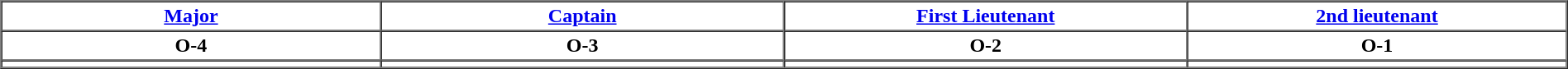<table border="1" cellpadding="2" cellspacing="0" align="center" width="100%">
<tr>
<th><a href='#'>Major</a></th>
<th><a href='#'>Captain</a></th>
<th><a href='#'>First Lieutenant</a></th>
<th><a href='#'>2nd lieutenant</a></th>
</tr>
<tr>
<th>O-4</th>
<th>O-3</th>
<th>O-2</th>
<th>O-1</th>
</tr>
<tr>
<td align="center" width="16%"></td>
<td align="center" width="17%"></td>
<td align="center" width="17%"></td>
<td align="center" width="16%"></td>
</tr>
<tr>
</tr>
</table>
